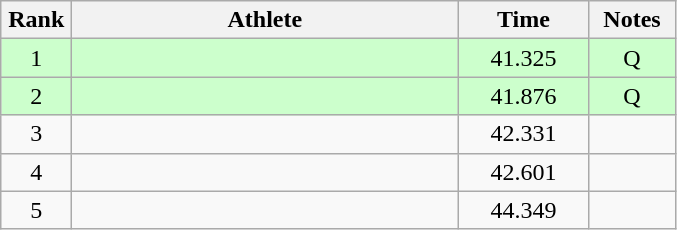<table class=wikitable style="text-align:center">
<tr>
<th width=40>Rank</th>
<th width=250>Athlete</th>
<th width=80>Time</th>
<th width=50>Notes</th>
</tr>
<tr bgcolor=ccffcc>
<td>1</td>
<td align=left></td>
<td>41.325</td>
<td>Q</td>
</tr>
<tr bgcolor=ccffcc>
<td>2</td>
<td align=left></td>
<td>41.876</td>
<td>Q</td>
</tr>
<tr>
<td>3</td>
<td align=left></td>
<td>42.331</td>
<td></td>
</tr>
<tr>
<td>4</td>
<td align=left></td>
<td>42.601</td>
<td></td>
</tr>
<tr>
<td>5</td>
<td align=left></td>
<td>44.349</td>
<td></td>
</tr>
</table>
